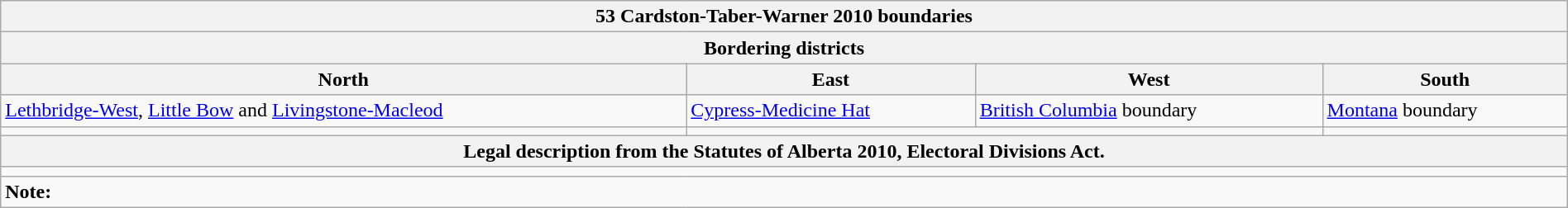<table class="wikitable collapsible collapsed" style="width:100%;">
<tr>
<th colspan=4>53 Cardston-Taber-Warner 2010 boundaries</th>
</tr>
<tr>
<th colspan=4>Bordering districts</th>
</tr>
<tr>
<th>North</th>
<th>East</th>
<th>West</th>
<th>South</th>
</tr>
<tr>
<td><a href='#'>Lethbridge-West</a>, <a href='#'>Little Bow</a> and <a href='#'>Livingstone-Macleod</a></td>
<td><a href='#'>Cypress-Medicine Hat</a></td>
<td><a href='#'>British Columbia</a> boundary</td>
<td><a href='#'>Montana</a> boundary</td>
</tr>
<tr>
<td align=center></td>
<td colspan=2 align=center></td>
<td align=center></td>
</tr>
<tr>
<th colspan=4>Legal description from the Statutes of Alberta 2010, Electoral Divisions Act.</th>
</tr>
<tr>
<td colspan=4></td>
</tr>
<tr>
<td colspan=4><strong>Note:</strong></td>
</tr>
</table>
